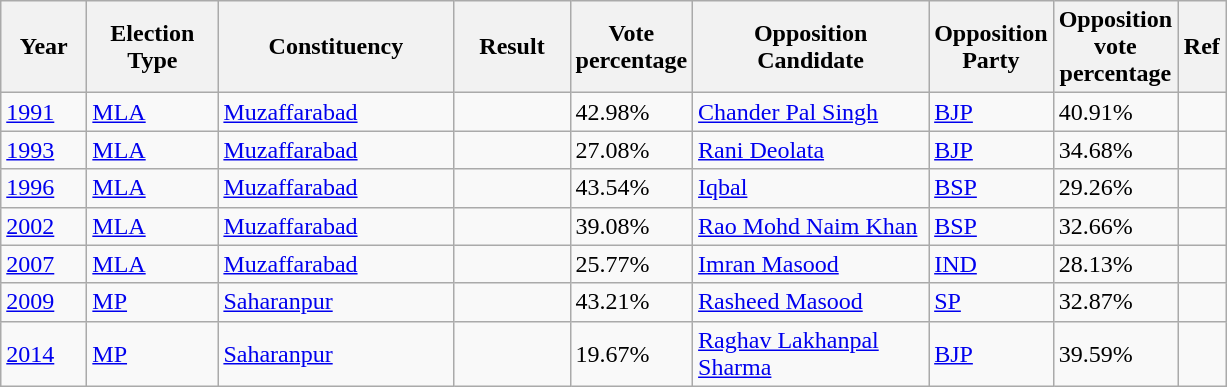<table class="sortable wikitable">
<tr>
<th width=50>Year</th>
<th width=80>Election Type</th>
<th width=150>Constituency</th>
<th width=70>Result</th>
<th width=70>Vote percentage</th>
<th width=150>Opposition Candidate</th>
<th width=70>Opposition Party</th>
<th width=70>Opposition vote percentage</th>
<th width=25>Ref</th>
</tr>
<tr>
<td><a href='#'>1991</a></td>
<td><a href='#'>MLA</a></td>
<td><a href='#'>Muzaffarabad</a></td>
<td></td>
<td>42.98%</td>
<td><a href='#'>Chander Pal Singh</a></td>
<td><a href='#'>BJP</a></td>
<td>40.91%</td>
<td></td>
</tr>
<tr>
<td><a href='#'>1993</a></td>
<td><a href='#'>MLA</a></td>
<td><a href='#'>Muzaffarabad</a></td>
<td></td>
<td>27.08%</td>
<td><a href='#'>Rani Deolata</a></td>
<td><a href='#'>BJP</a></td>
<td>34.68%</td>
<td></td>
</tr>
<tr>
<td><a href='#'>1996</a></td>
<td><a href='#'>MLA</a></td>
<td><a href='#'>Muzaffarabad</a></td>
<td></td>
<td>43.54%</td>
<td><a href='#'>Iqbal</a></td>
<td><a href='#'>BSP</a></td>
<td>29.26%</td>
<td></td>
</tr>
<tr>
<td><a href='#'>2002</a></td>
<td><a href='#'>MLA</a></td>
<td><a href='#'>Muzaffarabad</a></td>
<td></td>
<td>39.08%</td>
<td><a href='#'>Rao Mohd Naim Khan</a></td>
<td><a href='#'>BSP</a></td>
<td>32.66%</td>
<td></td>
</tr>
<tr>
<td><a href='#'>2007</a></td>
<td><a href='#'>MLA</a></td>
<td><a href='#'>Muzaffarabad</a></td>
<td></td>
<td>25.77%</td>
<td><a href='#'>Imran Masood</a></td>
<td><a href='#'>IND</a></td>
<td>28.13%</td>
<td></td>
</tr>
<tr>
<td><a href='#'>2009</a></td>
<td><a href='#'>MP</a></td>
<td><a href='#'>Saharanpur</a></td>
<td></td>
<td>43.21%</td>
<td><a href='#'>Rasheed Masood</a></td>
<td><a href='#'>SP</a></td>
<td>32.87%</td>
<td></td>
</tr>
<tr>
<td><a href='#'>2014</a></td>
<td><a href='#'>MP</a></td>
<td><a href='#'>Saharanpur</a></td>
<td></td>
<td>19.67%</td>
<td><a href='#'>Raghav Lakhanpal Sharma</a></td>
<td><a href='#'>BJP</a></td>
<td>39.59%</td>
<td></td>
</tr>
</table>
